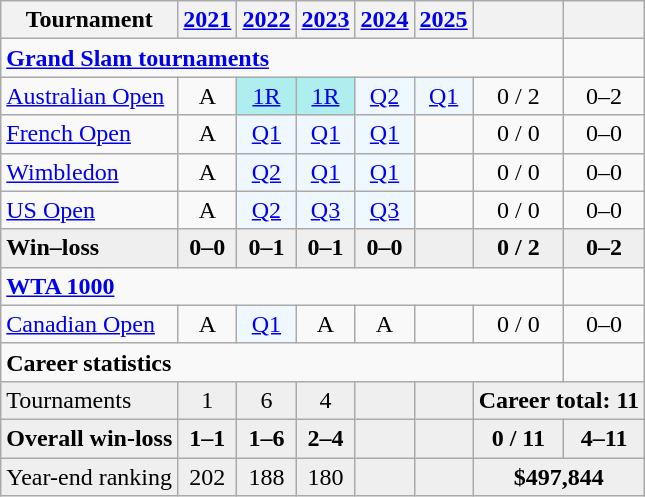<table class=wikitable style=text-align:center>
<tr>
<th>Tournament</th>
<th><a href='#'>2021</a></th>
<th><a href='#'>2022</a></th>
<th><a href='#'>2023</a></th>
<th><a href='#'>2024</a></th>
<th><a href='#'>2025</a></th>
<th></th>
<th></th>
</tr>
<tr>
<td colspan=7 style=text-align:left><strong><a href='#'>Grand Slam tournaments</a></strong></td>
</tr>
<tr>
<td style=text-align:left><a href='#'>Australian Open</a></td>
<td>A</td>
<td style=background:#afeeee><a href='#'>1R</a></td>
<td style=background:#afeeee><a href='#'>1R</a></td>
<td style=background:#f0f8ff><a href='#'>Q2</a></td>
<td style=background:#f0f8ff><a href='#'>Q1</a></td>
<td>0 / 2</td>
<td>0–2</td>
</tr>
<tr>
<td style=text-align:left><a href='#'>French Open</a></td>
<td>A</td>
<td style=background:#f0f8ff><a href='#'>Q1</a></td>
<td style=background:#f0f8ff><a href='#'>Q1</a></td>
<td style=background:#f0f8ff><a href='#'>Q1</a></td>
<td></td>
<td>0 / 0</td>
<td>0–0</td>
</tr>
<tr>
<td style=text-align:left><a href='#'>Wimbledon</a></td>
<td>A</td>
<td style=background:#f0f8ff><a href='#'>Q2</a></td>
<td style=background:#f0f8ff><a href='#'>Q1</a></td>
<td style=background:#f0f8ff><a href='#'>Q1</a></td>
<td></td>
<td>0 / 0</td>
<td>0–0</td>
</tr>
<tr>
<td style=text-align:left><a href='#'>US Open</a></td>
<td>A</td>
<td style=background:#f0f8ff><a href='#'>Q2</a></td>
<td style=background:#f0f8ff><a href='#'>Q3</a></td>
<td style=background:#f0f8ff><a href='#'>Q3</a></td>
<td></td>
<td>0 / 0</td>
<td>0–0</td>
</tr>
<tr style=background:#efefef;font-weight:bold>
<td style=text-align:left>Win–loss</td>
<td>0–0</td>
<td>0–1</td>
<td>0–1</td>
<td>0–0</td>
<td></td>
<td>0 / 2</td>
<td>0–2</td>
</tr>
<tr>
<td colspan=7 style=text-align:left><strong><a href='#'>WTA 1000</a></strong></td>
</tr>
<tr>
<td style=text-align:left><a href='#'>Canadian Open</a></td>
<td>A</td>
<td style=background:#f0f8ff><a href='#'>Q1</a></td>
<td>A</td>
<td>A</td>
<td></td>
<td>0 / 0</td>
<td>0–0</td>
</tr>
<tr>
<td colspan=7 style=text-align:left><strong>Career statistics</strong></td>
</tr>
<tr style=background:#efefef>
<td style=text-align:left>Tournaments</td>
<td>1</td>
<td>6</td>
<td>4</td>
<td></td>
<td></td>
<td colspan=3><strong>Career total: 11</strong></td>
</tr>
<tr style=background:#efefef;font-weight:bold>
<td style=text-align:left>Overall win-loss</td>
<td>1–1</td>
<td>1–6</td>
<td>2–4</td>
<td></td>
<td></td>
<td>0 / 11</td>
<td>4–11</td>
</tr>
<tr style=background:#efefef>
<td style=text-align:left>Year-end ranking</td>
<td>202</td>
<td>188</td>
<td>180</td>
<td></td>
<td></td>
<td colspan=3><strong>$497,844</strong></td>
</tr>
</table>
